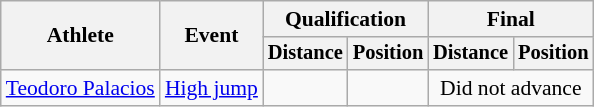<table class=wikitable style="font-size:90%">
<tr>
<th rowspan="2">Athlete</th>
<th rowspan="2">Event</th>
<th colspan="2">Qualification</th>
<th colspan="2">Final</th>
</tr>
<tr style="font-size:95%">
<th>Distance</th>
<th>Position</th>
<th>Distance</th>
<th>Position</th>
</tr>
<tr align=center>
<td align=left><a href='#'>Teodoro Palacios</a></td>
<td align=left><a href='#'>High jump</a></td>
<td></td>
<td></td>
<td colspan=2>Did not advance</td>
</tr>
</table>
